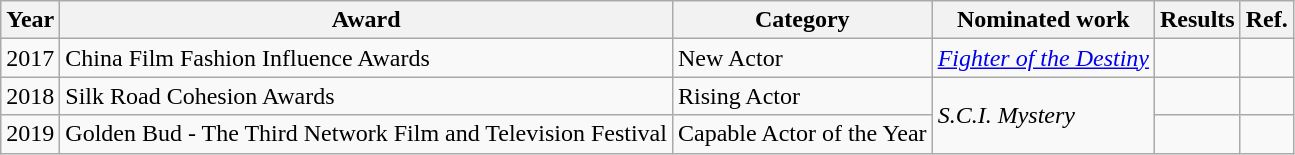<table class="wikitable">
<tr>
<th>Year</th>
<th>Award</th>
<th>Category</th>
<th>Nominated work</th>
<th>Results</th>
<th>Ref.</th>
</tr>
<tr>
<td>2017</td>
<td>China Film Fashion Influence Awards</td>
<td>New Actor</td>
<td><em><a href='#'>Fighter of the Destiny</a></em></td>
<td></td>
<td></td>
</tr>
<tr>
<td>2018</td>
<td>Silk Road Cohesion Awards</td>
<td>Rising Actor</td>
<td rowspan=2><em>S.C.I. Mystery</em></td>
<td></td>
<td></td>
</tr>
<tr>
<td>2019</td>
<td>Golden Bud - The Third Network Film and Television Festival</td>
<td>Capable Actor of the Year</td>
<td></td>
<td></td>
</tr>
</table>
